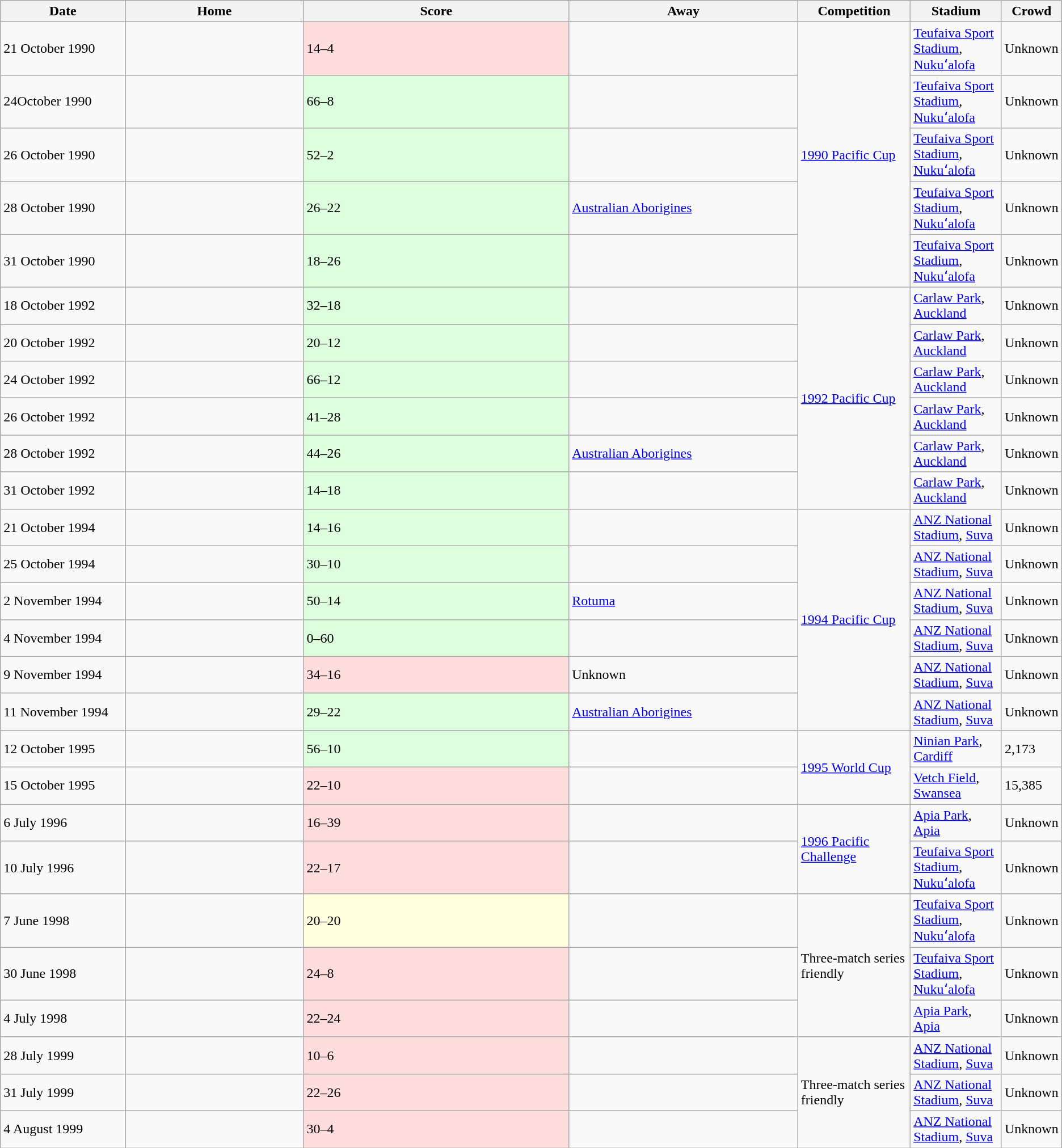<table class="wikitable" style="text-align:left">
<tr>
<th scope="col" width="12.3%">Date</th>
<th scope="col" width="18%">Home</th>
<th scope="col" width="27%">Score</th>
<th scope="col" width="23%">Away</th>
<th scope="col" width="10.9%">Competition</th>
<th scope="col" width="35.3%">Stadium</th>
<th scope="col" width="35.3%">Crowd</th>
</tr>
<tr>
<td>21 October 1990</td>
<td></td>
<td bgcolor=#FFDDDD>14–4</td>
<td></td>
<td rowspan=5><a href='#'>1990 Pacific Cup</a></td>
<td> <a href='#'>Teufaiva Sport Stadium</a>, <a href='#'>Nukuʻalofa</a></td>
<td>Unknown</td>
</tr>
<tr>
<td>24October 1990</td>
<td></td>
<td bgcolor=#DDFFDD>66–8</td>
<td></td>
<td> <a href='#'>Teufaiva Sport Stadium</a>, <a href='#'>Nukuʻalofa</a></td>
<td>Unknown</td>
</tr>
<tr>
<td>26 October 1990</td>
<td></td>
<td bgcolor=#DDFFDD>52–2</td>
<td></td>
<td> <a href='#'>Teufaiva Sport Stadium</a>, <a href='#'>Nukuʻalofa</a></td>
<td>Unknown</td>
</tr>
<tr>
<td>28 October 1990</td>
<td></td>
<td bgcolor=#DDFFDD>26–22</td>
<td><a href='#'>Australian Aborigines</a></td>
<td> <a href='#'>Teufaiva Sport Stadium</a>, <a href='#'>Nukuʻalofa</a></td>
<td>Unknown</td>
</tr>
<tr>
<td>31 October 1990</td>
<td></td>
<td bgcolor=#DDFFDD>18–26</td>
<td></td>
<td> <a href='#'>Teufaiva Sport Stadium</a>, <a href='#'>Nukuʻalofa</a></td>
<td>Unknown</td>
</tr>
<tr>
<td>18 October 1992</td>
<td></td>
<td bgcolor=#DDFFDD>32–18</td>
<td></td>
<td rowspan=6><a href='#'>1992 Pacific Cup</a></td>
<td> <a href='#'>Carlaw Park</a>, <a href='#'>Auckland</a></td>
<td>Unknown</td>
</tr>
<tr>
<td>20 October 1992</td>
<td></td>
<td bgcolor=#DDFFDD>20–12</td>
<td></td>
<td> <a href='#'>Carlaw Park</a>, <a href='#'>Auckland</a></td>
<td>Unknown</td>
</tr>
<tr>
<td>24 October 1992</td>
<td></td>
<td bgcolor=#DDFFDD>66–12</td>
<td></td>
<td> <a href='#'>Carlaw Park</a>, <a href='#'>Auckland</a></td>
<td>Unknown</td>
</tr>
<tr>
<td>26 October 1992</td>
<td></td>
<td bgcolor=#DDFFDD>41–28</td>
<td></td>
<td> <a href='#'>Carlaw Park</a>, <a href='#'>Auckland</a></td>
<td>Unknown</td>
</tr>
<tr>
<td>28 October 1992</td>
<td></td>
<td bgcolor=#DDFFDD>44–26</td>
<td><a href='#'>Australian Aborigines</a></td>
<td> <a href='#'>Carlaw Park</a>, <a href='#'>Auckland</a></td>
<td>Unknown</td>
</tr>
<tr>
<td>31 October 1992</td>
<td></td>
<td bgcolor=#DDFFDD>14–18</td>
<td></td>
<td> <a href='#'>Carlaw Park</a>, <a href='#'>Auckland</a></td>
<td>Unknown</td>
</tr>
<tr>
<td>21 October 1994</td>
<td></td>
<td bgcolor=#DDFFDD>14–16</td>
<td></td>
<td rowspan=6><a href='#'>1994 Pacific Cup</a></td>
<td> <a href='#'>ANZ National Stadium</a>, <a href='#'>Suva</a></td>
<td>Unknown</td>
</tr>
<tr>
<td>25 October 1994</td>
<td></td>
<td bgcolor=#DDFFDD>30–10</td>
<td></td>
<td> <a href='#'>ANZ National Stadium</a>, <a href='#'>Suva</a></td>
<td>Unknown</td>
</tr>
<tr>
<td>2 November 1994</td>
<td></td>
<td bgcolor=#DDFFDD>50–14</td>
<td> <a href='#'>Rotuma</a></td>
<td> <a href='#'>ANZ National Stadium</a>, <a href='#'>Suva</a></td>
<td>Unknown</td>
</tr>
<tr>
<td>4 November 1994</td>
<td></td>
<td bgcolor=#DDFFDD>0–60</td>
<td></td>
<td> <a href='#'>ANZ National Stadium</a>, <a href='#'>Suva</a></td>
<td>Unknown</td>
</tr>
<tr>
<td>9 November 1994</td>
<td></td>
<td bgcolor=#FFDDDD>34–16</td>
<td>Unknown</td>
<td> <a href='#'>ANZ National Stadium</a>, <a href='#'>Suva</a></td>
<td>Unknown</td>
</tr>
<tr>
<td>11 November 1994</td>
<td></td>
<td bgcolor=#DDFFDD>29–22</td>
<td><a href='#'>Australian Aborigines</a></td>
<td> <a href='#'>ANZ National Stadium</a>, <a href='#'>Suva</a></td>
<td>Unknown</td>
</tr>
<tr>
<td>12 October 1995</td>
<td></td>
<td bgcolor=#DDFFDD>56–10</td>
<td></td>
<td rowspan=2><a href='#'>1995 World Cup</a></td>
<td> <a href='#'>Ninian Park</a>, <a href='#'>Cardiff</a></td>
<td>2,173</td>
</tr>
<tr>
<td>15 October 1995</td>
<td></td>
<td bgcolor=#FFDDDD>22–10</td>
<td></td>
<td> <a href='#'>Vetch Field</a>, <a href='#'>Swansea</a></td>
<td>15,385</td>
</tr>
<tr>
<td>6 July 1996</td>
<td></td>
<td bgcolor=#FFDDDD>16–39</td>
<td></td>
<td rowspan=2><a href='#'>1996 Pacific Challenge</a></td>
<td> <a href='#'>Apia Park</a>, <a href='#'>Apia</a></td>
<td>Unknown</td>
</tr>
<tr>
<td>10 July 1996</td>
<td></td>
<td bgcolor=#FFDDDD>22–17</td>
<td></td>
<td> <a href='#'>Teufaiva Sport Stadium</a>, <a href='#'>Nukuʻalofa</a></td>
<td>Unknown</td>
</tr>
<tr>
<td>7 June 1998</td>
<td></td>
<td bgcolor=#FFFFDD>20–20</td>
<td></td>
<td rowspan=3>Three-match series friendly</td>
<td> <a href='#'>Teufaiva Sport Stadium</a>, <a href='#'>Nukuʻalofa</a></td>
<td>Unknown</td>
</tr>
<tr>
<td>30 June 1998</td>
<td></td>
<td bgcolor=#FFDDDD>24–8</td>
<td></td>
<td> <a href='#'>Teufaiva Sport Stadium</a>, <a href='#'>Nukuʻalofa</a></td>
<td>Unknown</td>
</tr>
<tr>
<td>4 July 1998</td>
<td></td>
<td bgcolor=#FFDDDD>22–24</td>
<td></td>
<td> <a href='#'>Apia Park</a>, <a href='#'>Apia</a></td>
<td>Unknown</td>
</tr>
<tr>
<td>28 July 1999</td>
<td></td>
<td bgcolor=#FFDDDD>10–6</td>
<td></td>
<td rowspan="3">Three-match series friendly</td>
<td> <a href='#'>ANZ National Stadium</a>, <a href='#'>Suva</a></td>
<td>Unknown</td>
</tr>
<tr>
<td>31 July 1999</td>
<td></td>
<td bgcolor=#FFDDDD>22–26</td>
<td></td>
<td> <a href='#'>ANZ National Stadium</a>, <a href='#'>Suva</a></td>
<td>Unknown</td>
</tr>
<tr>
<td>4 August 1999</td>
<td></td>
<td bgcolor=#FFDDDD>30–4</td>
<td></td>
<td> <a href='#'>ANZ National Stadium</a>, <a href='#'>Suva</a></td>
<td>Unknown</td>
</tr>
</table>
